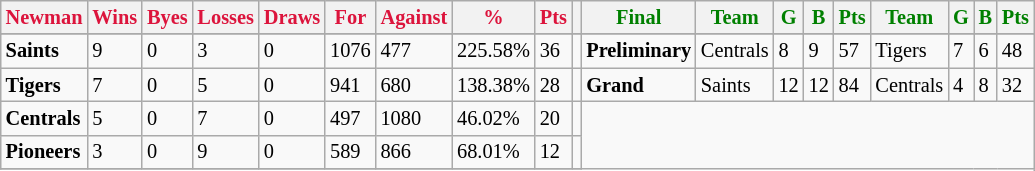<table style="font-size: 85%; text-align: left;" class="wikitable">
<tr>
<th style="color:crimson">Newman</th>
<th style="color:crimson">Wins</th>
<th style="color:crimson">Byes</th>
<th style="color:crimson">Losses</th>
<th style="color:crimson">Draws</th>
<th style="color:crimson">For</th>
<th style="color:crimson">Against</th>
<th style="color:crimson">%</th>
<th style="color:crimson">Pts</th>
<th></th>
<th style="color:green">Final</th>
<th style="color:green">Team</th>
<th style="color:green">G</th>
<th style="color:green">B</th>
<th style="color:green">Pts</th>
<th style="color:green">Team</th>
<th style="color:green">G</th>
<th style="color:green">B</th>
<th style="color:green">Pts</th>
</tr>
<tr>
</tr>
<tr>
</tr>
<tr>
<td><strong>	Saints	</strong></td>
<td>9</td>
<td>0</td>
<td>3</td>
<td>0</td>
<td>1076</td>
<td>477</td>
<td>225.58%</td>
<td>36</td>
<td></td>
<td><strong>Preliminary</strong></td>
<td>Centrals</td>
<td>8</td>
<td>9</td>
<td>57</td>
<td>Tigers</td>
<td>7</td>
<td>6</td>
<td>48</td>
</tr>
<tr>
<td><strong>	Tigers 	</strong></td>
<td>7</td>
<td>0</td>
<td>5</td>
<td>0</td>
<td>941</td>
<td>680</td>
<td>138.38%</td>
<td>28</td>
<td></td>
<td><strong>Grand</strong></td>
<td>Saints</td>
<td>12</td>
<td>12</td>
<td>84</td>
<td>Centrals</td>
<td>4</td>
<td>8</td>
<td>32</td>
</tr>
<tr>
<td><strong>	Centrals	</strong></td>
<td>5</td>
<td>0</td>
<td>7</td>
<td>0</td>
<td>497</td>
<td>1080</td>
<td>46.02%</td>
<td>20</td>
<td></td>
</tr>
<tr>
<td><strong>	Pioneers	</strong></td>
<td>3</td>
<td>0</td>
<td>9</td>
<td>0</td>
<td>589</td>
<td>866</td>
<td>68.01%</td>
<td>12</td>
<td></td>
</tr>
<tr>
</tr>
</table>
